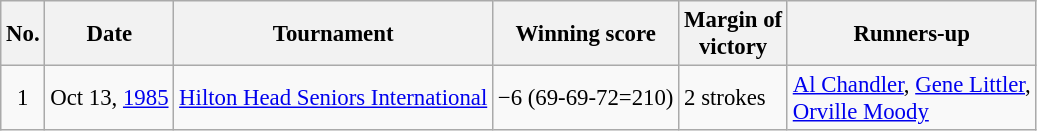<table class="wikitable" style="font-size:95%;">
<tr>
<th>No.</th>
<th>Date</th>
<th>Tournament</th>
<th>Winning score</th>
<th>Margin of<br>victory</th>
<th>Runners-up</th>
</tr>
<tr>
<td align=center>1</td>
<td align=right>Oct 13, <a href='#'>1985</a></td>
<td><a href='#'>Hilton Head Seniors International</a></td>
<td>−6 (69-69-72=210)</td>
<td>2 strokes</td>
<td> <a href='#'>Al Chandler</a>,  <a href='#'>Gene Littler</a>,<br> <a href='#'>Orville Moody</a></td>
</tr>
</table>
